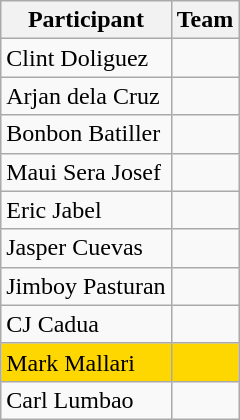<table class="wikitable">
<tr>
<th>Participant</th>
<th>Team</th>
</tr>
<tr>
<td>Clint Doliguez</td>
<td></td>
</tr>
<tr>
<td>Arjan dela Cruz</td>
<td></td>
</tr>
<tr>
<td>Bonbon Batiller</td>
<td></td>
</tr>
<tr>
<td>Maui Sera Josef</td>
<td></td>
</tr>
<tr>
<td>Eric Jabel</td>
<td></td>
</tr>
<tr>
<td>Jasper Cuevas</td>
<td></td>
</tr>
<tr>
<td>Jimboy Pasturan</td>
<td></td>
</tr>
<tr>
<td>CJ Cadua</td>
<td></td>
</tr>
<tr bgcolor=gold>
<td>Mark Mallari</td>
<td></td>
</tr>
<tr>
<td>Carl Lumbao</td>
<td></td>
</tr>
</table>
